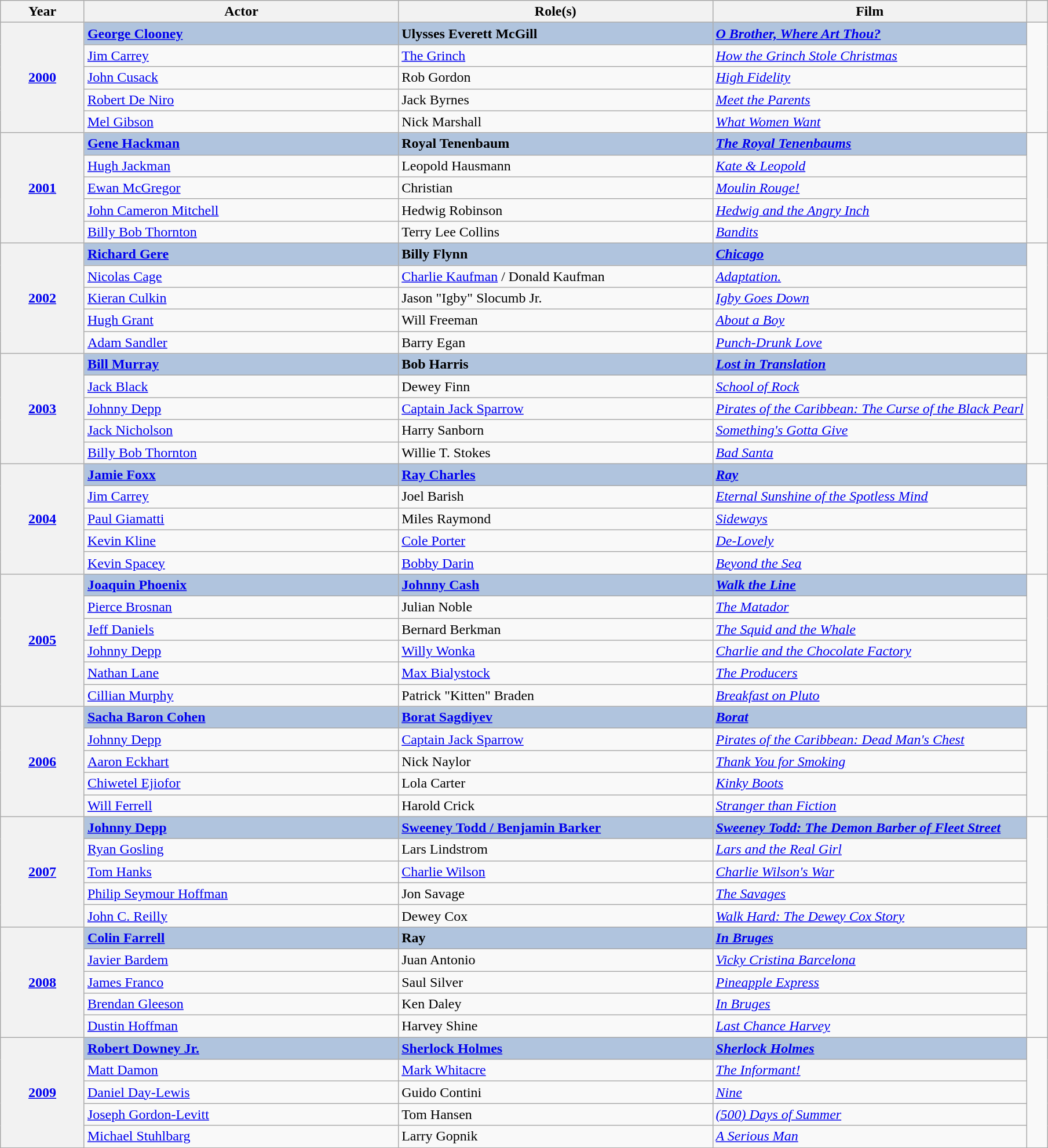<table class="wikitable sortable">
<tr>
<th scope="col" style="width:8%;">Year</th>
<th scope="col" style="width:30%;">Actor</th>
<th scope="col" style="width:30%;">Role(s)</th>
<th scope="col" style="width:30%;">Film</th>
<th scope="col" style="width:2%;" class="unsortable"></th>
</tr>
<tr>
<th rowspan="5" style="text-align:center;"><a href='#'>2000</a></th>
<td style="background:#B0C4DE;"><strong><a href='#'>George Clooney</a></strong></td>
<td style="background:#B0C4DE;"><strong>Ulysses Everett McGill</strong></td>
<td style="background:#B0C4DE;"><strong><em><a href='#'>O Brother, Where Art Thou?</a></em></strong></td>
<td rowspan=5></td>
</tr>
<tr>
<td><a href='#'>Jim Carrey</a></td>
<td><a href='#'>The Grinch</a></td>
<td><em><a href='#'>How the Grinch Stole Christmas</a></em></td>
</tr>
<tr>
<td><a href='#'>John Cusack</a></td>
<td>Rob Gordon</td>
<td><em><a href='#'>High Fidelity</a></em></td>
</tr>
<tr>
<td><a href='#'>Robert De Niro</a></td>
<td>Jack Byrnes</td>
<td><em><a href='#'>Meet the Parents</a></em></td>
</tr>
<tr>
<td><a href='#'>Mel Gibson</a></td>
<td>Nick Marshall</td>
<td><em><a href='#'>What Women Want</a></em></td>
</tr>
<tr>
<th rowspan="5" style="text-align:center;"><a href='#'>2001</a></th>
<td style="background:#B0C4DE;"><strong><a href='#'>Gene Hackman</a></strong></td>
<td style="background:#B0C4DE;"><strong>Royal Tenenbaum</strong></td>
<td style="background:#B0C4DE;"><strong><em><a href='#'>The Royal Tenenbaums</a></em></strong></td>
<td rowspan=5></td>
</tr>
<tr>
<td><a href='#'>Hugh Jackman</a></td>
<td>Leopold Hausmann</td>
<td><em><a href='#'>Kate & Leopold</a></em></td>
</tr>
<tr>
<td><a href='#'>Ewan McGregor</a></td>
<td>Christian</td>
<td><em><a href='#'>Moulin Rouge!</a></em></td>
</tr>
<tr>
<td><a href='#'>John Cameron Mitchell</a></td>
<td>Hedwig Robinson</td>
<td><em><a href='#'>Hedwig and the Angry Inch</a></em></td>
</tr>
<tr>
<td><a href='#'>Billy Bob Thornton</a></td>
<td>Terry Lee Collins</td>
<td><em><a href='#'>Bandits</a></em></td>
</tr>
<tr>
<th rowspan="5" style="text-align:center;"><a href='#'>2002</a></th>
<td style="background:#B0C4DE;"><strong><a href='#'>Richard Gere</a></strong></td>
<td style="background:#B0C4DE;"><strong>Billy Flynn</strong></td>
<td style="background:#B0C4DE;"><strong><em><a href='#'>Chicago</a></em></strong></td>
<td rowspan=5></td>
</tr>
<tr>
<td><a href='#'>Nicolas Cage</a></td>
<td><a href='#'>Charlie Kaufman</a> / Donald Kaufman</td>
<td><em><a href='#'>Adaptation.</a></em></td>
</tr>
<tr>
<td><a href='#'>Kieran Culkin</a></td>
<td>Jason "Igby" Slocumb Jr.</td>
<td><em><a href='#'>Igby Goes Down</a></em></td>
</tr>
<tr>
<td><a href='#'>Hugh Grant</a></td>
<td>Will Freeman</td>
<td><em><a href='#'>About a Boy</a></em></td>
</tr>
<tr>
<td><a href='#'>Adam Sandler</a></td>
<td>Barry Egan</td>
<td><em><a href='#'>Punch-Drunk Love</a></em></td>
</tr>
<tr>
<th rowspan="5" style="text-align:center;"><a href='#'>2003</a></th>
<td style="background:#B0C4DE;"><strong><a href='#'>Bill Murray</a></strong></td>
<td style="background:#B0C4DE;"><strong>Bob Harris</strong></td>
<td style="background:#B0C4DE;"><strong><em><a href='#'>Lost in Translation</a></em></strong></td>
<td rowspan=5></td>
</tr>
<tr>
<td><a href='#'>Jack Black</a></td>
<td>Dewey Finn</td>
<td><em><a href='#'>School of Rock</a></em></td>
</tr>
<tr>
<td><a href='#'>Johnny Depp</a></td>
<td><a href='#'>Captain Jack Sparrow</a></td>
<td><em><a href='#'>Pirates of the Caribbean: The Curse of the Black Pearl</a></em></td>
</tr>
<tr>
<td><a href='#'>Jack Nicholson</a></td>
<td>Harry Sanborn</td>
<td><em><a href='#'>Something's Gotta Give</a></em></td>
</tr>
<tr>
<td><a href='#'>Billy Bob Thornton</a></td>
<td>Willie T. Stokes</td>
<td><em><a href='#'>Bad Santa</a></em></td>
</tr>
<tr>
<th rowspan="5" style="text-align:center;"><a href='#'>2004</a></th>
<td style="background:#B0C4DE;"><strong><a href='#'>Jamie Foxx</a></strong></td>
<td style="background:#B0C4DE;"><strong><a href='#'>Ray Charles</a></strong></td>
<td style="background:#B0C4DE;"><strong><em><a href='#'>Ray</a></em></strong></td>
<td rowspan=5></td>
</tr>
<tr>
<td><a href='#'>Jim Carrey</a></td>
<td>Joel Barish</td>
<td><em><a href='#'>Eternal Sunshine of the Spotless Mind</a></em></td>
</tr>
<tr>
<td><a href='#'>Paul Giamatti</a></td>
<td>Miles Raymond</td>
<td><em><a href='#'>Sideways</a></em></td>
</tr>
<tr>
<td><a href='#'>Kevin Kline</a></td>
<td><a href='#'>Cole Porter</a></td>
<td><em><a href='#'>De-Lovely</a></em></td>
</tr>
<tr>
<td><a href='#'>Kevin Spacey</a></td>
<td><a href='#'>Bobby Darin</a></td>
<td><em><a href='#'>Beyond the Sea</a></em></td>
</tr>
<tr>
<th rowspan="6" style="text-align:center;"><a href='#'>2005</a></th>
<td style="background:#B0C4DE;"><strong><a href='#'>Joaquin Phoenix</a></strong></td>
<td style="background:#B0C4DE;"><strong><a href='#'>Johnny Cash</a></strong></td>
<td style="background:#B0C4DE;"><strong><em><a href='#'>Walk the Line</a></em></strong></td>
<td rowspan=6></td>
</tr>
<tr>
<td><a href='#'>Pierce Brosnan</a></td>
<td>Julian Noble</td>
<td><em><a href='#'>The Matador</a></em></td>
</tr>
<tr>
<td><a href='#'>Jeff Daniels</a></td>
<td>Bernard Berkman</td>
<td><em><a href='#'>The Squid and the Whale</a></em></td>
</tr>
<tr>
<td><a href='#'>Johnny Depp</a></td>
<td><a href='#'>Willy Wonka</a></td>
<td><em><a href='#'>Charlie and the Chocolate Factory</a></em></td>
</tr>
<tr>
<td><a href='#'>Nathan Lane</a></td>
<td><a href='#'>Max Bialystock</a></td>
<td><em><a href='#'>The Producers</a></em></td>
</tr>
<tr>
<td><a href='#'>Cillian Murphy</a></td>
<td>Patrick "Kitten" Braden</td>
<td><em><a href='#'>Breakfast on Pluto</a></em></td>
</tr>
<tr>
<th rowspan="5" style="text-align:center;"><a href='#'>2006</a></th>
<td style="background:#B0C4DE;"><strong><a href='#'>Sacha Baron Cohen</a></strong></td>
<td style="background:#B0C4DE;"><strong><a href='#'>Borat Sagdiyev</a></strong></td>
<td style="background:#B0C4DE;"><strong><em><a href='#'>Borat</a></em></strong></td>
<td rowspan=5></td>
</tr>
<tr>
<td><a href='#'>Johnny Depp</a></td>
<td><a href='#'>Captain Jack Sparrow</a></td>
<td><em><a href='#'>Pirates of the Caribbean: Dead Man's Chest</a></em></td>
</tr>
<tr>
<td><a href='#'>Aaron Eckhart</a></td>
<td>Nick Naylor</td>
<td><em><a href='#'>Thank You for Smoking</a></em></td>
</tr>
<tr>
<td><a href='#'>Chiwetel Ejiofor</a></td>
<td>Lola Carter</td>
<td><em><a href='#'>Kinky Boots</a></em></td>
</tr>
<tr>
<td><a href='#'>Will Ferrell</a></td>
<td>Harold Crick</td>
<td><em><a href='#'>Stranger than Fiction</a></em></td>
</tr>
<tr>
<th rowspan="5" style="text-align:center;"><a href='#'>2007</a></th>
<td style="background:#B0C4DE;"><strong><a href='#'>Johnny Depp</a></strong></td>
<td style="background:#B0C4DE;"><strong><a href='#'>Sweeney Todd / Benjamin Barker</a></strong></td>
<td style="background:#B0C4DE;"><strong><em><a href='#'>Sweeney Todd: The Demon Barber of Fleet Street</a></em></strong></td>
<td rowspan=5></td>
</tr>
<tr>
<td><a href='#'>Ryan Gosling</a></td>
<td>Lars Lindstrom</td>
<td><em><a href='#'>Lars and the Real Girl</a></em></td>
</tr>
<tr>
<td><a href='#'>Tom Hanks</a></td>
<td><a href='#'>Charlie Wilson</a></td>
<td><em><a href='#'>Charlie Wilson's War</a></em></td>
</tr>
<tr>
<td><a href='#'>Philip Seymour Hoffman</a></td>
<td>Jon Savage</td>
<td><em><a href='#'>The Savages</a></em></td>
</tr>
<tr>
<td><a href='#'>John C. Reilly</a></td>
<td>Dewey Cox</td>
<td><em><a href='#'>Walk Hard: The Dewey Cox Story</a></em></td>
</tr>
<tr>
<th rowspan="5" style="text-align:center;"><a href='#'>2008</a></th>
<td style="background:#B0C4DE;"><strong><a href='#'>Colin Farrell</a></strong></td>
<td style="background:#B0C4DE;"><strong>Ray</strong></td>
<td style="background:#B0C4DE;"><strong><em><a href='#'>In Bruges</a></em></strong></td>
<td rowspan=5></td>
</tr>
<tr>
<td><a href='#'>Javier Bardem</a></td>
<td>Juan Antonio</td>
<td><em><a href='#'>Vicky Cristina Barcelona</a></em></td>
</tr>
<tr>
<td><a href='#'>James Franco</a></td>
<td>Saul Silver</td>
<td><em><a href='#'>Pineapple Express</a></em></td>
</tr>
<tr>
<td><a href='#'>Brendan Gleeson</a></td>
<td>Ken Daley</td>
<td><em><a href='#'>In Bruges</a></em></td>
</tr>
<tr>
<td><a href='#'>Dustin Hoffman</a></td>
<td>Harvey Shine</td>
<td><em><a href='#'>Last Chance Harvey</a></em></td>
</tr>
<tr>
<th rowspan="5" style="text-align:center;"><a href='#'>2009</a></th>
<td style="background:#B0C4DE;"><strong><a href='#'>Robert Downey Jr.</a></strong></td>
<td style="background:#B0C4DE;"><strong><a href='#'>Sherlock Holmes</a></strong></td>
<td style="background:#B0C4DE;"><strong><em><a href='#'>Sherlock Holmes</a></em></strong></td>
<td rowspan=5></td>
</tr>
<tr>
<td><a href='#'>Matt Damon</a></td>
<td><a href='#'>Mark Whitacre</a></td>
<td><em><a href='#'>The Informant!</a></em></td>
</tr>
<tr>
<td><a href='#'>Daniel Day-Lewis</a></td>
<td>Guido Contini</td>
<td><em><a href='#'>Nine</a></em></td>
</tr>
<tr>
<td><a href='#'>Joseph Gordon-Levitt</a></td>
<td>Tom Hansen</td>
<td><em><a href='#'>(500) Days of Summer</a></em></td>
</tr>
<tr>
<td><a href='#'>Michael Stuhlbarg</a></td>
<td>Larry Gopnik</td>
<td><em><a href='#'>A Serious Man</a></em></td>
</tr>
</table>
